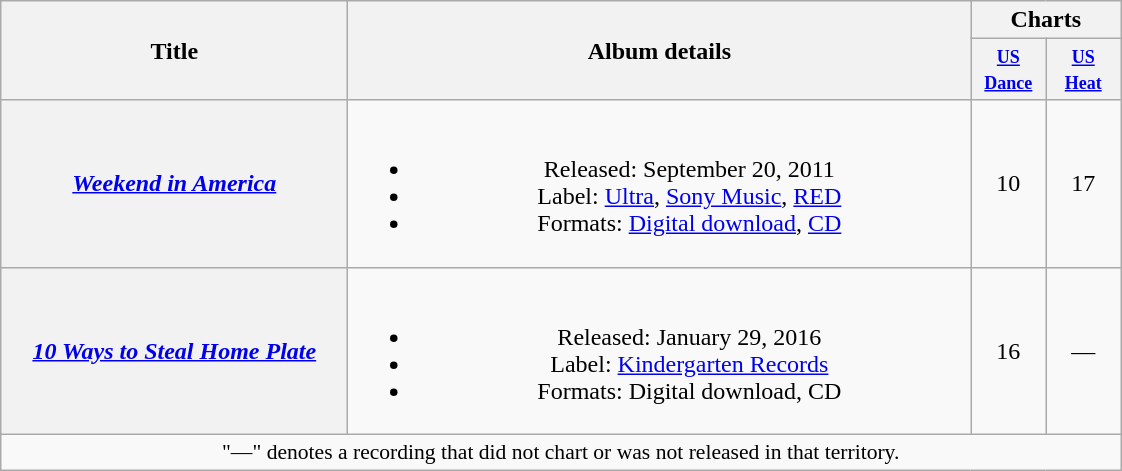<table class="wikitable plainrowheaders" style="text-align:center;">
<tr>
<th scope="col" rowspan="2" style="width:14em;">Title</th>
<th scope="col" rowspan="2" style="width:25.5em;">Album details</th>
<th scope="col" colspan="2">Charts</th>
</tr>
<tr>
<th scope="col" style="width:3em;font-size:90%;"><small><a href='#'>US<br>Dance</a></small><br></th>
<th scope="col" style="width:3em;font-size:90%;"><small><a href='#'>US<br>Heat</a></small><br></th>
</tr>
<tr>
<th scope="row"><em><a href='#'>Weekend in America</a></em></th>
<td><br><ul><li>Released: September 20, 2011</li><li>Label: <a href='#'>Ultra</a>, <a href='#'>Sony Music</a>, <a href='#'>RED</a></li><li>Formats: <a href='#'>Digital download</a>, <a href='#'>CD</a></li></ul></td>
<td>10</td>
<td>17</td>
</tr>
<tr>
<th scope="row"><em><a href='#'>10 Ways to Steal Home Plate</a></em></th>
<td><br><ul><li>Released: January 29, 2016</li><li>Label: <a href='#'>Kindergarten Records</a></li><li>Formats: Digital download, CD</li></ul></td>
<td>16</td>
<td>—</td>
</tr>
<tr>
<td colspan="4" style="font-size:90%">"—" denotes a recording that did not chart or was not released in that territory.</td>
</tr>
</table>
